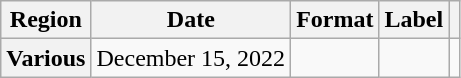<table class="wikitable plainrowheaders">
<tr>
<th scope="col">Region</th>
<th scope="col">Date</th>
<th scope="col">Format</th>
<th scope="col">Label</th>
<th scope="col"></th>
</tr>
<tr>
<th scope="row">Various</th>
<td>December 15, 2022</td>
<td></td>
<td></td>
<td></td>
</tr>
</table>
